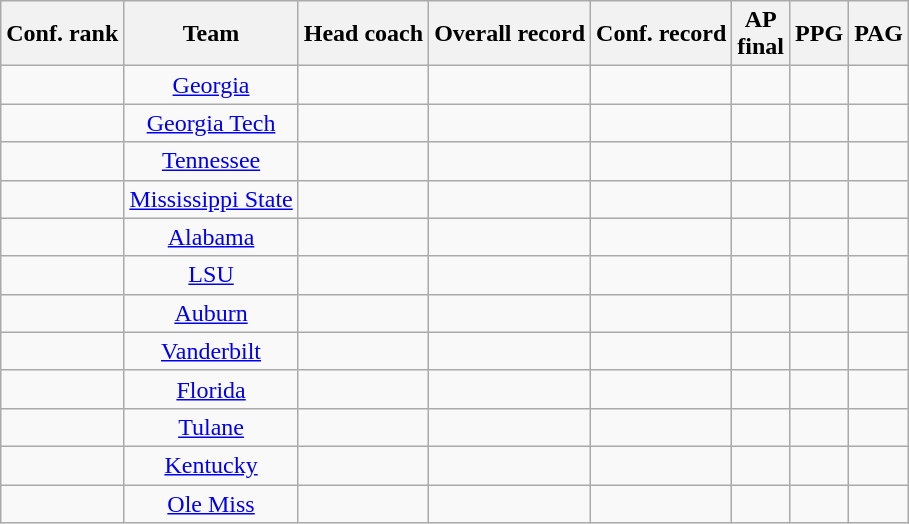<table class="wikitable sortable" style="text-align:center">
<tr>
<th scope="col">Conf. rank</th>
<th scope="col">Team</th>
<th scope="col">Head coach</th>
<th scope="col">Overall record</th>
<th scope="col">Conf. record</th>
<th scope="col">AP<br>final</th>
<th scope="col">PPG</th>
<th scope="col">PAG</th>
</tr>
<tr>
<td></td>
<td><a href='#'>Georgia</a></td>
<td></td>
<td></td>
<td></td>
<td></td>
<td></td>
<td></td>
</tr>
<tr>
<td></td>
<td><a href='#'>Georgia Tech</a></td>
<td></td>
<td></td>
<td></td>
<td></td>
<td></td>
<td></td>
</tr>
<tr>
<td></td>
<td><a href='#'>Tennessee</a></td>
<td></td>
<td></td>
<td></td>
<td></td>
<td></td>
<td></td>
</tr>
<tr>
<td></td>
<td><a href='#'>Mississippi State</a></td>
<td></td>
<td></td>
<td></td>
<td></td>
<td></td>
<td></td>
</tr>
<tr>
<td></td>
<td><a href='#'>Alabama</a></td>
<td></td>
<td></td>
<td></td>
<td></td>
<td></td>
<td></td>
</tr>
<tr>
<td></td>
<td><a href='#'>LSU</a></td>
<td></td>
<td></td>
<td></td>
<td></td>
<td></td>
<td></td>
</tr>
<tr>
<td></td>
<td><a href='#'>Auburn</a></td>
<td></td>
<td></td>
<td></td>
<td></td>
<td></td>
<td></td>
</tr>
<tr>
<td></td>
<td><a href='#'>Vanderbilt</a></td>
<td></td>
<td></td>
<td></td>
<td></td>
<td></td>
<td></td>
</tr>
<tr>
<td></td>
<td><a href='#'>Florida</a></td>
<td></td>
<td></td>
<td></td>
<td></td>
<td></td>
<td></td>
</tr>
<tr>
<td></td>
<td><a href='#'>Tulane</a></td>
<td></td>
<td></td>
<td></td>
<td></td>
<td></td>
<td></td>
</tr>
<tr>
<td></td>
<td><a href='#'>Kentucky</a></td>
<td></td>
<td></td>
<td></td>
<td></td>
<td></td>
<td></td>
</tr>
<tr>
<td></td>
<td><a href='#'>Ole Miss</a></td>
<td></td>
<td></td>
<td></td>
<td></td>
<td></td>
<td></td>
</tr>
</table>
